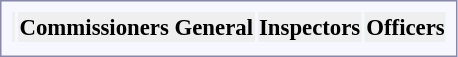<table style="border:1px solid #8888aa; background-color:#f7f8ff; padding:5px; font-size:95%; margin: 0px 12px 12px 0px;">
<tr style="background:#efefef;">
<th colspan=3></th>
<th colspan=8>Commissioners General</th>
<th colspan=6>Inspectors</th>
<th colspan=8>Officers</th>
</tr>
<tr style="text-align:center;">
</tr>
</table>
